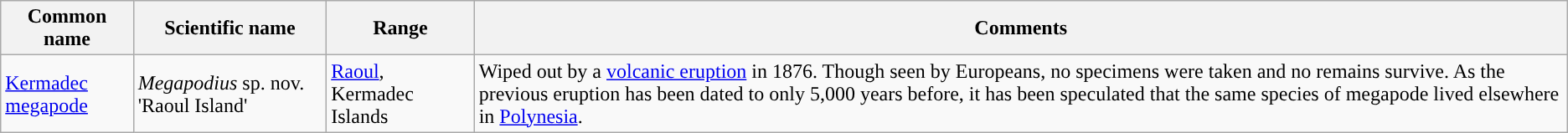<table class="wikitable">
<tr>
<th>Common name</th>
<th>Scientific name</th>
<th>Range</th>
<th class="unsortable">Comments</th>
</tr>
<tr>
<td><a href='#'>Kermadec megapode</a></td>
<td><em>Megapodius</em> sp. nov. 'Raoul Island'</td>
<td><a href='#'>Raoul</a>, Kermadec Islands</td>
<td>Wiped out by a <a href='#'>volcanic eruption</a> in 1876. Though seen by Europeans, no specimens were taken and no remains survive. As the previous eruption has been dated to only 5,000 years before, it has been speculated that the same species of megapode lived elsewhere in <a href='#'>Polynesia</a>.</td>
</tr>
</table>
